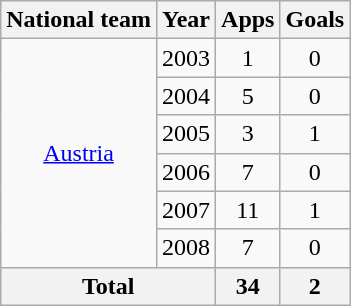<table class="wikitable" style="text-align:center">
<tr>
<th>National team</th>
<th>Year</th>
<th>Apps</th>
<th>Goals</th>
</tr>
<tr>
<td rowspan="6"><a href='#'>Austria</a></td>
<td>2003</td>
<td>1</td>
<td>0</td>
</tr>
<tr>
<td>2004</td>
<td>5</td>
<td>0</td>
</tr>
<tr>
<td>2005</td>
<td>3</td>
<td>1</td>
</tr>
<tr>
<td>2006</td>
<td>7</td>
<td>0</td>
</tr>
<tr>
<td>2007</td>
<td>11</td>
<td>1</td>
</tr>
<tr>
<td>2008</td>
<td>7</td>
<td>0</td>
</tr>
<tr>
<th colspan="2">Total</th>
<th>34</th>
<th>2</th>
</tr>
</table>
